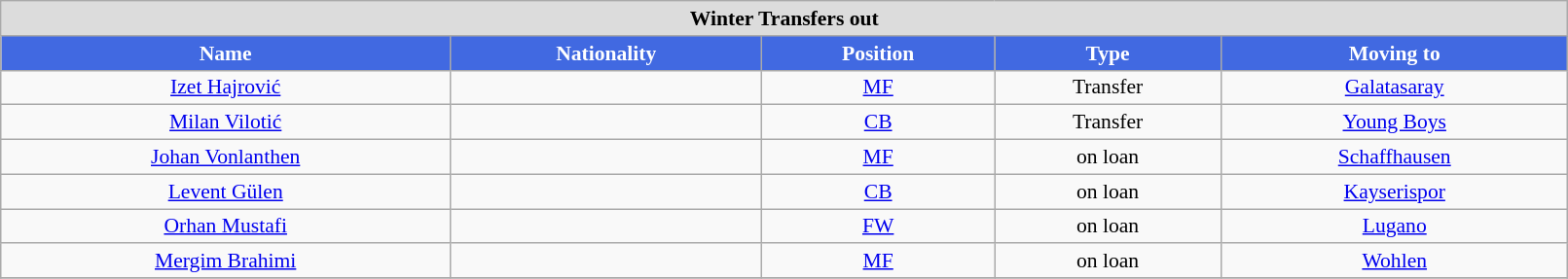<table class="wikitable"  style="text-align:center; font-size:90%; width:85%;">
<tr>
<th colspan=11  style="background:#dcdcdc; text-align:center;">Winter Transfers out</th>
</tr>
<tr>
<th style="background:#4169E1; color:white; text-align:center;">Name</th>
<th style="background:#4169E1; color:white; text-align:center;">Nationality</th>
<th style="background:#4169E1; color:white; text-align:center;">Position</th>
<th style="background:#4169E1; color:white; text-align:center;">Type</th>
<th style="background:#4169E1; color:white; text-align:center;">Moving to</th>
</tr>
<tr>
<td><a href='#'>Izet Hajrović</a></td>
<td> </td>
<td><a href='#'>MF</a></td>
<td>Transfer</td>
<td> <a href='#'>Galatasaray</a></td>
</tr>
<tr>
<td><a href='#'>Milan Vilotić</a></td>
<td></td>
<td><a href='#'>CB</a></td>
<td>Transfer</td>
<td> <a href='#'>Young Boys</a></td>
</tr>
<tr>
<td><a href='#'>Johan Vonlanthen</a></td>
<td></td>
<td><a href='#'>MF</a></td>
<td>on loan</td>
<td> <a href='#'>Schaffhausen</a></td>
</tr>
<tr>
<td><a href='#'>Levent Gülen</a></td>
<td> </td>
<td><a href='#'>CB</a></td>
<td>on loan</td>
<td> <a href='#'>Kayserispor</a></td>
</tr>
<tr>
<td><a href='#'>Orhan Mustafi</a></td>
<td></td>
<td><a href='#'>FW</a></td>
<td>on loan</td>
<td> <a href='#'>Lugano</a></td>
</tr>
<tr>
<td><a href='#'>Mergim Brahimi</a></td>
<td></td>
<td><a href='#'>MF</a></td>
<td>on loan</td>
<td> <a href='#'>Wohlen</a></td>
</tr>
<tr>
</tr>
</table>
